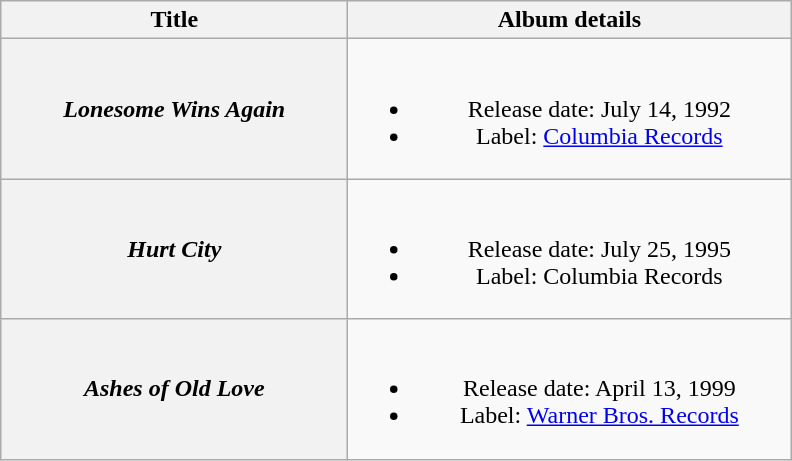<table class="wikitable plainrowheaders" style="text-align:center;">
<tr>
<th style="width:14em;">Title</th>
<th style="width:18em;">Album details</th>
</tr>
<tr>
<th scope="row"><em>Lonesome Wins Again</em></th>
<td><br><ul><li>Release date: July 14, 1992</li><li>Label: <a href='#'>Columbia Records</a></li></ul></td>
</tr>
<tr>
<th scope="row"><em>Hurt City</em></th>
<td><br><ul><li>Release date: July 25, 1995</li><li>Label: Columbia Records</li></ul></td>
</tr>
<tr>
<th scope="row"><em>Ashes of Old Love</em></th>
<td><br><ul><li>Release date: April 13, 1999</li><li>Label: <a href='#'>Warner Bros. Records</a></li></ul></td>
</tr>
</table>
